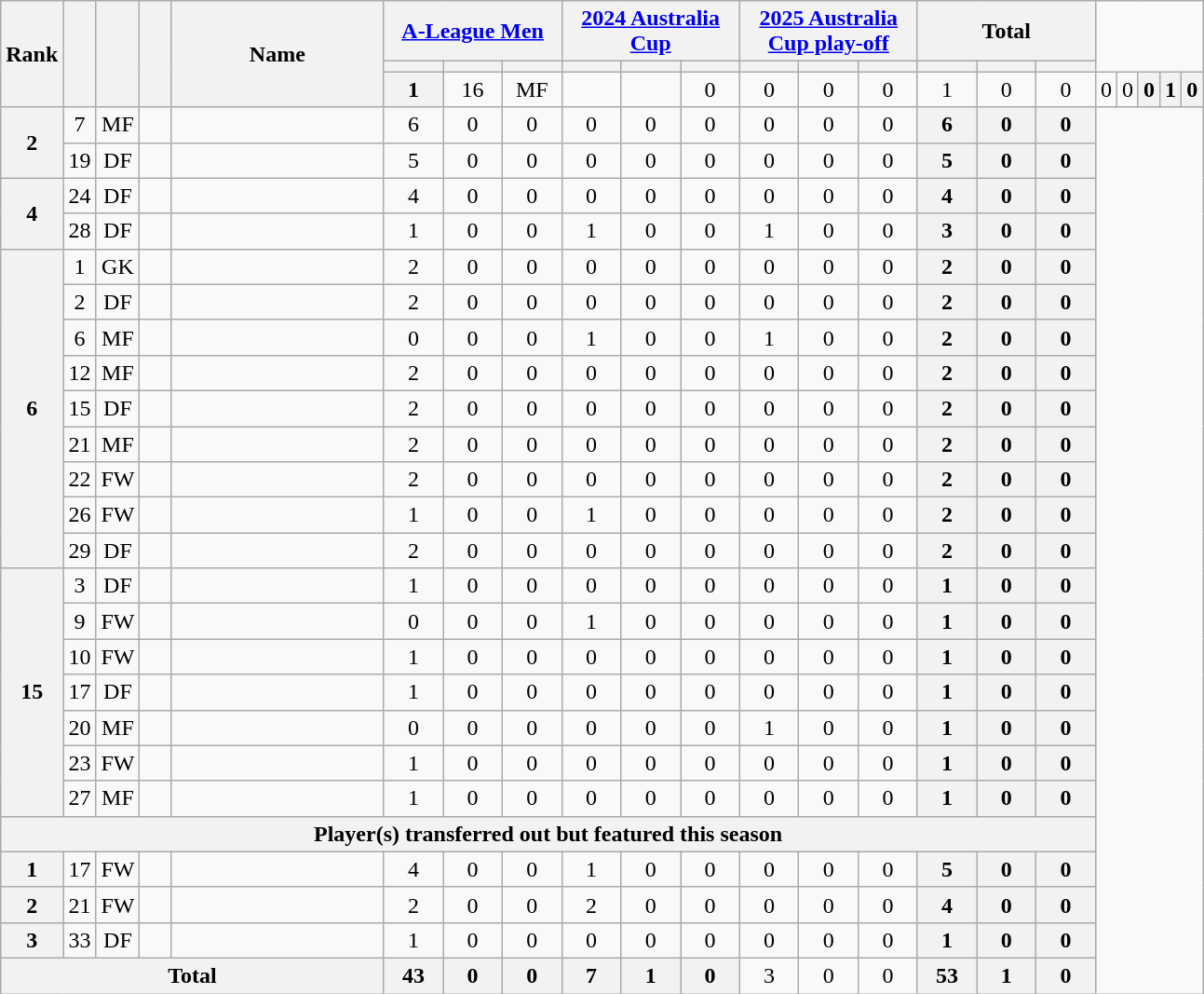<table class="wikitable sortable" style="text-align:center;">
<tr>
<th rowspan="3" width="15">Rank</th>
<th rowspan="3" width="15"></th>
<th rowspan="3" width="15"></th>
<th rowspan="3" width="15"></th>
<th rowspan="3" width="145">Name</th>
<th colspan="3" width="120"><a href='#'>A-League Men</a></th>
<th colspan="3" width="120"><a href='#'>2024 Australia Cup</a></th>
<th colspan="3" width="120"><a href='#'>2025 Australia Cup play-off</a></th>
<th colspan="3" width="120">Total</th>
</tr>
<tr>
<th style="width:30px"></th>
<th style="width:30px"></th>
<th style="width:30px"></th>
<th style="width:30px"></th>
<th style="width:30px"></th>
<th style="width:30px"></th>
<th style="width:30px"></th>
<th style="width:30px"></th>
<th style="width:30px"></th>
<th style="width:30px"></th>
<th style="width:30px"></th>
<th style="width:30px"></th>
</tr>
<tr>
<th rowspan="1">1</th>
<td>16</td>
<td>MF</td>
<td></td>
<td align="left"><br></td>
<td>0</td>
<td>0</td>
<td>0<br></td>
<td>0</td>
<td>1</td>
<td>0<br></td>
<td>0</td>
<td>0</td>
<td>0<br></td>
<th>0</th>
<th>1</th>
<th>0</th>
</tr>
<tr>
<th rowspan="2">2</th>
<td>7</td>
<td>MF</td>
<td></td>
<td align="left"><br></td>
<td>6</td>
<td>0</td>
<td>0<br></td>
<td>0</td>
<td>0</td>
<td>0<br></td>
<td>0</td>
<td>0</td>
<td>0<br></td>
<th>6</th>
<th>0</th>
<th>0</th>
</tr>
<tr>
<td>19</td>
<td>DF</td>
<td></td>
<td align="left"><br></td>
<td>5</td>
<td>0</td>
<td>0<br></td>
<td>0</td>
<td>0</td>
<td>0<br></td>
<td>0</td>
<td>0</td>
<td>0<br></td>
<th>5</th>
<th>0</th>
<th>0</th>
</tr>
<tr>
<th rowspan="2">4</th>
<td>24</td>
<td>DF</td>
<td></td>
<td align="left"><br></td>
<td>4</td>
<td>0</td>
<td>0<br></td>
<td>0</td>
<td>0</td>
<td>0<br></td>
<td>0</td>
<td>0</td>
<td>0<br></td>
<th>4</th>
<th>0</th>
<th>0</th>
</tr>
<tr>
<td>28</td>
<td>DF</td>
<td></td>
<td align="left"><br></td>
<td>1</td>
<td>0</td>
<td>0<br></td>
<td>1</td>
<td>0</td>
<td>0<br></td>
<td>1</td>
<td>0</td>
<td>0<br></td>
<th>3</th>
<th>0</th>
<th>0</th>
</tr>
<tr>
<th rowspan="9">6</th>
<td>1</td>
<td>GK</td>
<td></td>
<td align="left"><br></td>
<td>2</td>
<td>0</td>
<td>0<br></td>
<td>0</td>
<td>0</td>
<td>0<br></td>
<td>0</td>
<td>0</td>
<td>0<br></td>
<th>2</th>
<th>0</th>
<th>0</th>
</tr>
<tr>
<td>2</td>
<td>DF</td>
<td></td>
<td align="left"><br></td>
<td>2</td>
<td>0</td>
<td>0<br></td>
<td>0</td>
<td>0</td>
<td>0<br></td>
<td>0</td>
<td>0</td>
<td>0<br></td>
<th>2</th>
<th>0</th>
<th>0</th>
</tr>
<tr>
<td>6</td>
<td>MF</td>
<td></td>
<td align="left"><br></td>
<td>0</td>
<td>0</td>
<td>0<br></td>
<td>1</td>
<td>0</td>
<td>0<br></td>
<td>1</td>
<td>0</td>
<td>0<br></td>
<th>2</th>
<th>0</th>
<th>0</th>
</tr>
<tr>
<td>12</td>
<td>MF</td>
<td></td>
<td align="left"><br></td>
<td>2</td>
<td>0</td>
<td>0<br></td>
<td>0</td>
<td>0</td>
<td>0<br></td>
<td>0</td>
<td>0</td>
<td>0<br></td>
<th>2</th>
<th>0</th>
<th>0</th>
</tr>
<tr>
<td>15</td>
<td>DF</td>
<td></td>
<td align="left"><br></td>
<td>2</td>
<td>0</td>
<td>0<br></td>
<td>0</td>
<td>0</td>
<td>0<br></td>
<td>0</td>
<td>0</td>
<td>0<br></td>
<th>2</th>
<th>0</th>
<th>0</th>
</tr>
<tr>
<td>21</td>
<td>MF</td>
<td></td>
<td align="left"><br></td>
<td>2</td>
<td>0</td>
<td>0<br></td>
<td>0</td>
<td>0</td>
<td>0<br></td>
<td>0</td>
<td>0</td>
<td>0<br></td>
<th>2</th>
<th>0</th>
<th>0</th>
</tr>
<tr>
<td>22</td>
<td>FW</td>
<td></td>
<td align="left"><br></td>
<td>2</td>
<td>0</td>
<td>0<br></td>
<td>0</td>
<td>0</td>
<td>0<br></td>
<td>0</td>
<td>0</td>
<td>0<br></td>
<th>2</th>
<th>0</th>
<th>0</th>
</tr>
<tr>
<td>26</td>
<td>FW</td>
<td></td>
<td align="left"><br></td>
<td>1</td>
<td>0</td>
<td>0<br></td>
<td>1</td>
<td>0</td>
<td>0<br></td>
<td>0</td>
<td>0</td>
<td>0<br></td>
<th>2</th>
<th>0</th>
<th>0</th>
</tr>
<tr>
<td>29</td>
<td>DF</td>
<td></td>
<td align="left"><br></td>
<td>2</td>
<td>0</td>
<td>0<br></td>
<td>0</td>
<td>0</td>
<td>0<br></td>
<td>0</td>
<td>0</td>
<td>0<br></td>
<th>2</th>
<th>0</th>
<th>0</th>
</tr>
<tr>
<th rowspan="7">15</th>
<td>3</td>
<td>DF</td>
<td></td>
<td align="left"><br></td>
<td>1</td>
<td>0</td>
<td>0<br></td>
<td>0</td>
<td>0</td>
<td>0<br></td>
<td>0</td>
<td>0</td>
<td>0<br></td>
<th>1</th>
<th>0</th>
<th>0</th>
</tr>
<tr>
<td>9</td>
<td>FW</td>
<td></td>
<td align="left"><br></td>
<td>0</td>
<td>0</td>
<td>0<br></td>
<td>1</td>
<td>0</td>
<td>0<br></td>
<td>0</td>
<td>0</td>
<td>0<br></td>
<th>1</th>
<th>0</th>
<th>0</th>
</tr>
<tr>
<td>10</td>
<td>FW</td>
<td></td>
<td align="left"><br></td>
<td>1</td>
<td>0</td>
<td>0<br></td>
<td>0</td>
<td>0</td>
<td>0<br></td>
<td>0</td>
<td>0</td>
<td>0<br></td>
<th>1</th>
<th>0</th>
<th>0</th>
</tr>
<tr>
<td>17</td>
<td>DF</td>
<td></td>
<td align="left"><br></td>
<td>1</td>
<td>0</td>
<td>0<br></td>
<td>0</td>
<td>0</td>
<td>0<br></td>
<td>0</td>
<td>0</td>
<td>0<br></td>
<th>1</th>
<th>0</th>
<th>0</th>
</tr>
<tr>
<td>20</td>
<td>MF</td>
<td></td>
<td align="left"><br></td>
<td>0</td>
<td>0</td>
<td>0<br></td>
<td>0</td>
<td>0</td>
<td>0<br></td>
<td>1</td>
<td>0</td>
<td>0<br></td>
<th>1</th>
<th>0</th>
<th>0</th>
</tr>
<tr>
<td>23</td>
<td>FW</td>
<td></td>
<td align="left"><br></td>
<td>1</td>
<td>0</td>
<td>0<br></td>
<td>0</td>
<td>0</td>
<td>0<br></td>
<td>0</td>
<td>0</td>
<td>0<br></td>
<th>1</th>
<th>0</th>
<th>0</th>
</tr>
<tr>
<td>27</td>
<td>MF</td>
<td></td>
<td align="left"><br></td>
<td>1</td>
<td>0</td>
<td>0<br></td>
<td>0</td>
<td>0</td>
<td>0<br></td>
<td>0</td>
<td>0</td>
<td>0<br></td>
<th>1</th>
<th>0</th>
<th>0</th>
</tr>
<tr>
<th colspan="17">Player(s) transferred out but featured this season</th>
</tr>
<tr>
<th>1</th>
<td>17</td>
<td>FW</td>
<td></td>
<td align="left"><br></td>
<td>4</td>
<td>0</td>
<td>0<br></td>
<td>1</td>
<td>0</td>
<td>0<br></td>
<td>0</td>
<td>0</td>
<td>0<br></td>
<th>5</th>
<th>0</th>
<th>0</th>
</tr>
<tr>
<th>2</th>
<td>21</td>
<td>FW</td>
<td></td>
<td align="left"><br></td>
<td>2</td>
<td>0</td>
<td>0<br></td>
<td>2</td>
<td>0</td>
<td>0<br></td>
<td>0</td>
<td>0</td>
<td>0<br></td>
<th>4</th>
<th>0</th>
<th>0</th>
</tr>
<tr>
<th rowspan="1">3</th>
<td>33</td>
<td>DF</td>
<td></td>
<td align="left"><br></td>
<td>1</td>
<td>0</td>
<td>0<br></td>
<td>0</td>
<td>0</td>
<td>0<br></td>
<td>0</td>
<td>0</td>
<td>0<br></td>
<th>1</th>
<th>0</th>
<th>0</th>
</tr>
<tr>
<th colspan="5">Total<br></th>
<th>43</th>
<th>0</th>
<th>0<br></th>
<th>7</th>
<th>1</th>
<th>0<br></th>
<td>3</td>
<td>0</td>
<td>0<br></td>
<th>53</th>
<th>1</th>
<th>0</th>
</tr>
</table>
